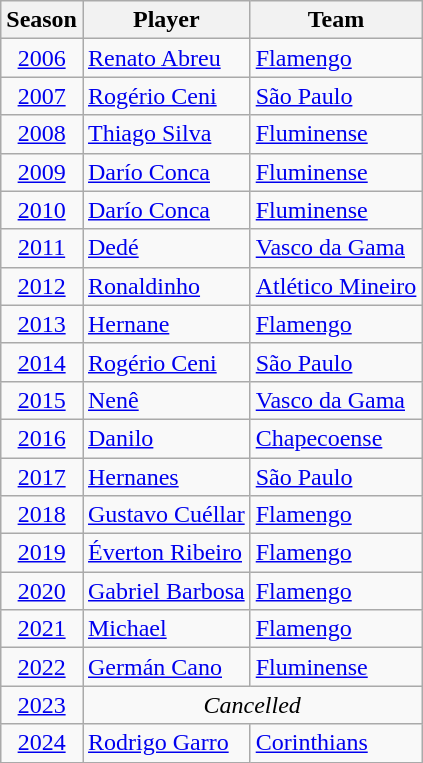<table class="wikitable">
<tr>
<th>Season</th>
<th>Player</th>
<th>Team</th>
</tr>
<tr>
<td align="center"><a href='#'>2006</a></td>
<td> <a href='#'>Renato Abreu</a></td>
<td><a href='#'>Flamengo</a></td>
</tr>
<tr>
<td align="center"><a href='#'>2007</a></td>
<td> <a href='#'>Rogério Ceni</a></td>
<td><a href='#'>São Paulo</a></td>
</tr>
<tr>
<td align="center"><a href='#'>2008</a></td>
<td> <a href='#'>Thiago Silva</a></td>
<td><a href='#'>Fluminense</a></td>
</tr>
<tr>
<td align="center"><a href='#'>2009</a></td>
<td> <a href='#'>Darío Conca</a></td>
<td><a href='#'>Fluminense</a></td>
</tr>
<tr>
<td align="center"><a href='#'>2010</a></td>
<td> <a href='#'>Darío Conca</a></td>
<td><a href='#'>Fluminense</a></td>
</tr>
<tr>
<td align="center"><a href='#'>2011</a></td>
<td> <a href='#'>Dedé</a></td>
<td><a href='#'>Vasco da Gama</a></td>
</tr>
<tr>
<td align="center"><a href='#'>2012</a></td>
<td> <a href='#'>Ronaldinho</a></td>
<td><a href='#'>Atlético Mineiro</a></td>
</tr>
<tr>
<td align="center"><a href='#'>2013</a></td>
<td> <a href='#'>Hernane</a></td>
<td><a href='#'>Flamengo</a></td>
</tr>
<tr>
<td align="center"><a href='#'>2014</a></td>
<td> <a href='#'>Rogério Ceni</a></td>
<td><a href='#'>São Paulo</a></td>
</tr>
<tr>
<td align="center"><a href='#'>2015</a></td>
<td> <a href='#'>Nenê</a></td>
<td><a href='#'>Vasco da Gama</a></td>
</tr>
<tr>
<td align="center"><a href='#'>2016</a></td>
<td> <a href='#'>Danilo</a></td>
<td><a href='#'>Chapecoense</a></td>
</tr>
<tr>
<td align="center"><a href='#'>2017</a></td>
<td> <a href='#'>Hernanes</a></td>
<td><a href='#'>São Paulo</a></td>
</tr>
<tr>
<td align="center"><a href='#'>2018</a></td>
<td> <a href='#'>Gustavo Cuéllar</a></td>
<td><a href='#'>Flamengo</a></td>
</tr>
<tr>
<td align="center"><a href='#'>2019</a></td>
<td> <a href='#'>Éverton Ribeiro</a></td>
<td><a href='#'>Flamengo</a></td>
</tr>
<tr>
<td align="center"><a href='#'>2020</a></td>
<td> <a href='#'>Gabriel Barbosa</a></td>
<td><a href='#'>Flamengo</a></td>
</tr>
<tr>
<td align="center"><a href='#'>2021</a></td>
<td> <a href='#'>Michael</a></td>
<td><a href='#'>Flamengo</a></td>
</tr>
<tr>
<td align="center"><a href='#'>2022</a></td>
<td> <a href='#'>Germán Cano</a></td>
<td><a href='#'>Fluminense</a></td>
</tr>
<tr>
<td align="center"><a href='#'>2023</a></td>
<td colspan=2 align=center><em>Cancelled</em></td>
</tr>
<tr>
<td align="center"><a href='#'>2024</a></td>
<td> <a href='#'>Rodrigo Garro</a></td>
<td><a href='#'>Corinthians</a></td>
</tr>
</table>
